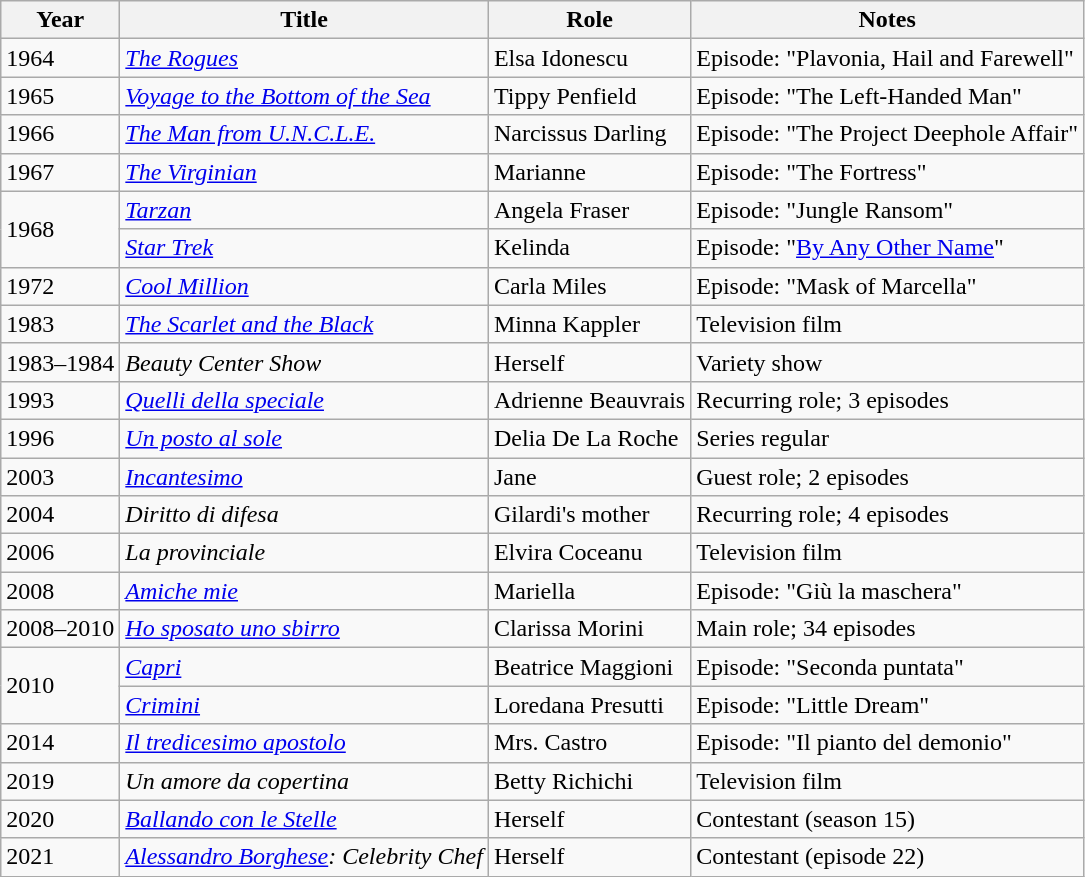<table class="wikitable">
<tr>
<th>Year</th>
<th>Title</th>
<th>Role</th>
<th>Notes</th>
</tr>
<tr>
<td>1964</td>
<td><em><a href='#'>The Rogues</a></em></td>
<td>Elsa Idonescu</td>
<td>Episode: "Plavonia, Hail and Farewell"</td>
</tr>
<tr>
<td>1965</td>
<td><em><a href='#'>Voyage to the Bottom of the Sea</a></em></td>
<td>Tippy Penfield</td>
<td>Episode: "The Left-Handed Man"</td>
</tr>
<tr>
<td>1966</td>
<td><em><a href='#'>The Man from U.N.C.L.E.</a></em></td>
<td>Narcissus Darling</td>
<td>Episode: "The Project Deephole Affair"</td>
</tr>
<tr>
<td>1967</td>
<td><em><a href='#'>The Virginian</a></em></td>
<td>Marianne</td>
<td>Episode: "The Fortress"</td>
</tr>
<tr>
<td rowspan="2">1968</td>
<td><em><a href='#'>Tarzan</a></em></td>
<td>Angela Fraser</td>
<td>Episode: "Jungle Ransom"</td>
</tr>
<tr>
<td><em><a href='#'>Star Trek</a></em></td>
<td>Kelinda</td>
<td>Episode: "<a href='#'>By Any Other Name</a>"</td>
</tr>
<tr>
<td>1972</td>
<td><em><a href='#'>Cool Million</a></em></td>
<td>Carla Miles</td>
<td>Episode: "Mask of Marcella"</td>
</tr>
<tr>
<td>1983</td>
<td><em><a href='#'>The Scarlet and the Black</a></em></td>
<td>Minna Kappler</td>
<td>Television film</td>
</tr>
<tr>
<td>1983–1984</td>
<td><em>Beauty Center Show</em></td>
<td>Herself</td>
<td>Variety show</td>
</tr>
<tr>
<td>1993</td>
<td><em><a href='#'>Quelli della speciale</a></em></td>
<td>Adrienne Beauvrais</td>
<td>Recurring role; 3 episodes</td>
</tr>
<tr>
<td>1996</td>
<td><em><a href='#'>Un posto al sole</a></em></td>
<td>Delia De La Roche</td>
<td>Series regular</td>
</tr>
<tr>
<td>2003</td>
<td><em><a href='#'>Incantesimo</a></em></td>
<td>Jane</td>
<td>Guest role; 2 episodes</td>
</tr>
<tr>
<td>2004</td>
<td><em>Diritto di difesa</em></td>
<td>Gilardi's mother</td>
<td>Recurring role; 4 episodes</td>
</tr>
<tr>
<td>2006</td>
<td><em>La provinciale</em></td>
<td>Elvira Coceanu</td>
<td>Television film</td>
</tr>
<tr>
<td>2008</td>
<td><em><a href='#'>Amiche mie</a></em></td>
<td>Mariella</td>
<td>Episode: "Giù la maschera"</td>
</tr>
<tr>
<td>2008–2010</td>
<td><em><a href='#'>Ho sposato uno sbirro</a></em></td>
<td>Clarissa Morini</td>
<td>Main role; 34 episodes</td>
</tr>
<tr>
<td rowspan="2">2010</td>
<td><em><a href='#'>Capri</a></em></td>
<td>Beatrice Maggioni</td>
<td>Episode: "Seconda puntata"</td>
</tr>
<tr>
<td><em><a href='#'>Crimini</a></em></td>
<td>Loredana Presutti</td>
<td>Episode: "Little Dream"</td>
</tr>
<tr>
<td>2014</td>
<td><em><a href='#'>Il tredicesimo apostolo</a></em></td>
<td>Mrs. Castro</td>
<td>Episode: "Il pianto del demonio"</td>
</tr>
<tr>
<td>2019</td>
<td><em>Un amore da copertina</em></td>
<td>Betty Richichi</td>
<td>Television film</td>
</tr>
<tr>
<td>2020</td>
<td><em><a href='#'>Ballando con le Stelle</a></em></td>
<td>Herself</td>
<td>Contestant (season 15)</td>
</tr>
<tr>
<td>2021</td>
<td><em><a href='#'>Alessandro Borghese</a>: Celebrity Chef</em></td>
<td>Herself</td>
<td>Contestant (episode 22)</td>
</tr>
</table>
